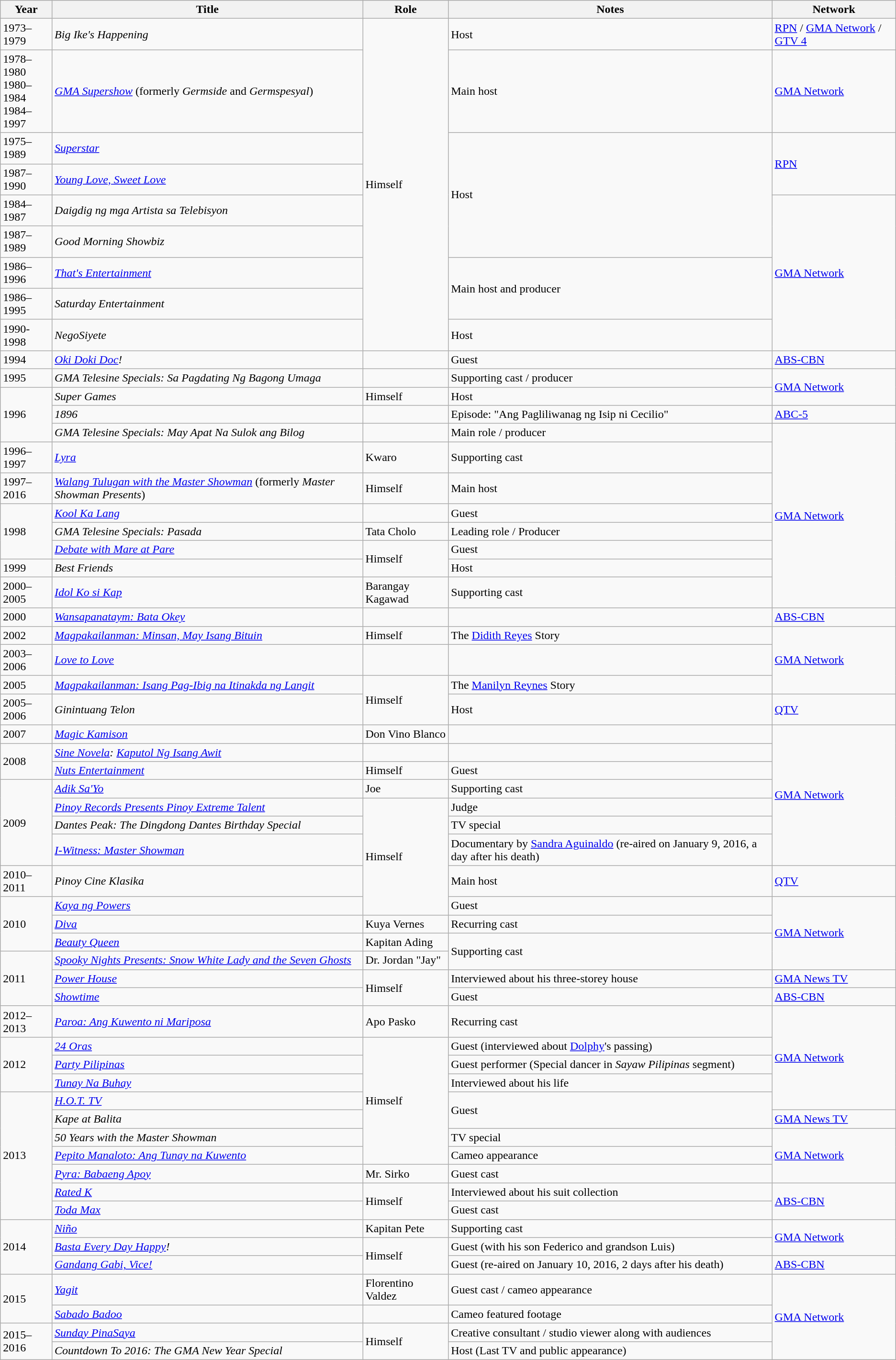<table class="wikitable sortable">
<tr>
<th><strong>Year</strong></th>
<th><strong>Title</strong></th>
<th><strong>Role</strong></th>
<th><strong>Notes</strong></th>
<th><strong>Network</strong></th>
</tr>
<tr>
<td>1973–1979</td>
<td><em>Big Ike's Happening</em></td>
<td rowspan="9">Himself</td>
<td>Host</td>
<td><a href='#'>RPN</a> / <a href='#'>GMA Network</a> / <a href='#'>GTV 4</a></td>
</tr>
<tr>
<td>1978–1980 <br> 1980–1984 <br> 1984–1997</td>
<td><em><a href='#'>GMA Supershow</a></em> (formerly <em>Germside</em> and <em>Germspesyal</em>)</td>
<td>Main host</td>
<td><a href='#'>GMA Network</a></td>
</tr>
<tr>
<td>1975–1989</td>
<td><em><a href='#'>Superstar</a></em></td>
<td rowspan="4">Host</td>
<td rowspan="2"><a href='#'>RPN</a></td>
</tr>
<tr>
<td>1987–1990</td>
<td><em><a href='#'>Young Love, Sweet Love</a></em></td>
</tr>
<tr>
<td>1984–1987</td>
<td><em>Daigdig ng mga Artista sa Telebisyon</em></td>
<td rowspan="5"><a href='#'>GMA Network</a></td>
</tr>
<tr>
<td>1987–1989</td>
<td><em>Good Morning Showbiz</em></td>
</tr>
<tr>
<td>1986–1996</td>
<td><em><a href='#'>That's Entertainment</a></em></td>
<td rowspan="2">Main host and producer</td>
</tr>
<tr>
<td>1986–1995</td>
<td><em>Saturday Entertainment</em></td>
</tr>
<tr>
<td>1990-1998</td>
<td><em>NegoSiyete</em></td>
<td>Host</td>
</tr>
<tr>
<td>1994</td>
<td><em><a href='#'>Oki Doki Doc</a>!</em></td>
<td></td>
<td>Guest</td>
<td><a href='#'>ABS-CBN</a></td>
</tr>
<tr>
<td>1995</td>
<td><em>GMA Telesine Specials: Sa Pagdating Ng Bagong Umaga</em></td>
<td></td>
<td>Supporting cast / producer</td>
<td rowspan="2"><a href='#'>GMA Network</a></td>
</tr>
<tr>
<td rowspan="3">1996</td>
<td><em>Super Games</em></td>
<td>Himself</td>
<td>Host</td>
</tr>
<tr>
<td><em>1896</em></td>
<td></td>
<td>Episode: "Ang Pagliliwanag ng Isip ni Cecilio"</td>
<td><a href='#'>ABC-5</a></td>
</tr>
<tr>
<td><em>GMA Telesine Specials: May Apat Na Sulok ang Bilog</em></td>
<td></td>
<td>Main role / producer</td>
<td rowspan="8"><a href='#'>GMA Network</a></td>
</tr>
<tr>
<td>1996–1997</td>
<td><em><a href='#'>Lyra</a></em></td>
<td>Kwaro</td>
<td>Supporting cast</td>
</tr>
<tr>
<td>1997–2016</td>
<td><em><a href='#'>Walang Tulugan with the Master Showman</a></em> (formerly <em>Master Showman Presents</em>)</td>
<td>Himself</td>
<td>Main host</td>
</tr>
<tr>
<td rowspan="3">1998</td>
<td><em><a href='#'>Kool Ka Lang</a></em></td>
<td></td>
<td>Guest</td>
</tr>
<tr>
<td><em>GMA Telesine Specials: Pasada</em></td>
<td>Tata Cholo</td>
<td>Leading role / Producer</td>
</tr>
<tr>
<td><em><a href='#'>Debate with Mare at Pare</a></em></td>
<td rowspan="2">Himself</td>
<td>Guest</td>
</tr>
<tr>
<td>1999</td>
<td><em>Best Friends</em></td>
<td>Host</td>
</tr>
<tr>
<td>2000–2005</td>
<td><em><a href='#'>Idol Ko si Kap</a></em></td>
<td>Barangay Kagawad</td>
<td>Supporting cast</td>
</tr>
<tr>
<td>2000</td>
<td><em><a href='#'>Wansapanataym: Bata Okey</a></em></td>
<td></td>
<td></td>
<td><a href='#'>ABS-CBN</a></td>
</tr>
<tr>
<td>2002</td>
<td><em><a href='#'>Magpakailanman: Minsan, May Isang Bituin</a></em></td>
<td>Himself</td>
<td>The <a href='#'>Didith Reyes</a> Story</td>
<td rowspan="3"><a href='#'>GMA Network</a></td>
</tr>
<tr>
<td>2003–2006</td>
<td><em><a href='#'>Love to Love</a></em></td>
<td></td>
<td></td>
</tr>
<tr>
<td>2005</td>
<td><em><a href='#'>Magpakailanman: Isang Pag-Ibig na Itinakda ng Langit</a></em></td>
<td rowspan="2">Himself</td>
<td>The <a href='#'>Manilyn Reynes</a> Story</td>
</tr>
<tr>
<td>2005–2006</td>
<td><em>Ginintuang Telon</em></td>
<td>Host</td>
<td><a href='#'>QTV</a></td>
</tr>
<tr>
<td>2007</td>
<td><em><a href='#'>Magic Kamison</a></em></td>
<td>Don Vino Blanco</td>
<td></td>
<td rowspan="7"><a href='#'>GMA Network</a></td>
</tr>
<tr>
<td rowspan="2">2008</td>
<td><em><a href='#'>Sine Novela</a>: <a href='#'>Kaputol Ng Isang Awit</a></em></td>
<td></td>
<td></td>
</tr>
<tr>
<td><em><a href='#'>Nuts Entertainment</a></em></td>
<td>Himself</td>
<td>Guest</td>
</tr>
<tr>
<td rowspan="4">2009</td>
<td><em><a href='#'>Adik Sa'Yo</a></em></td>
<td>Joe</td>
<td>Supporting cast</td>
</tr>
<tr>
<td><em><a href='#'>Pinoy Records Presents Pinoy Extreme Talent</a></em></td>
<td rowspan="5">Himself</td>
<td>Judge</td>
</tr>
<tr>
<td><em>Dantes Peak: The Dingdong Dantes Birthday Special</em></td>
<td>TV special</td>
</tr>
<tr>
<td><em><a href='#'>I-Witness: Master Showman</a></em></td>
<td>Documentary by <a href='#'>Sandra Aguinaldo</a> (re-aired on January 9, 2016, a day after his death)</td>
</tr>
<tr>
<td>2010–2011</td>
<td><em>Pinoy Cine Klasika</em></td>
<td>Main host</td>
<td><a href='#'>QTV</a></td>
</tr>
<tr>
<td rowspan="3">2010</td>
<td><em><a href='#'>Kaya ng Powers</a></em></td>
<td>Guest</td>
<td rowspan="4"><a href='#'>GMA Network</a></td>
</tr>
<tr>
<td><em><a href='#'>Diva</a></em></td>
<td>Kuya Vernes</td>
<td>Recurring cast</td>
</tr>
<tr>
<td><em><a href='#'>Beauty Queen</a></em></td>
<td>Kapitan Ading</td>
<td rowspan="2">Supporting cast</td>
</tr>
<tr>
<td rowspan="3">2011</td>
<td><em><a href='#'>Spooky Nights Presents: Snow White Lady and the Seven Ghosts</a></em></td>
<td>Dr. Jordan "Jay"</td>
</tr>
<tr>
<td><em><a href='#'>Power House</a></em></td>
<td rowspan="2">Himself</td>
<td>Interviewed about his three-storey house</td>
<td><a href='#'>GMA News TV</a></td>
</tr>
<tr>
<td><em><a href='#'>Showtime</a></em></td>
<td>Guest</td>
<td><a href='#'>ABS-CBN</a></td>
</tr>
<tr>
<td>2012–2013</td>
<td><em><a href='#'>Paroa: Ang Kuwento ni Mariposa</a></em></td>
<td>Apo Pasko</td>
<td>Recurring cast</td>
<td rowspan="5"><a href='#'>GMA Network</a></td>
</tr>
<tr>
<td rowspan="3">2012</td>
<td><em><a href='#'>24 Oras</a></em></td>
<td rowspan="7">Himself</td>
<td>Guest (interviewed about <a href='#'>Dolphy</a>'s passing)</td>
</tr>
<tr>
<td><em><a href='#'>Party Pilipinas</a></em></td>
<td>Guest performer (Special dancer in <em>Sayaw Pilipinas</em> segment)</td>
</tr>
<tr>
<td><em><a href='#'>Tunay Na Buhay</a></em></td>
<td>Interviewed about his life</td>
</tr>
<tr>
<td rowspan="7">2013</td>
<td><em><a href='#'>H.O.T. TV</a></em></td>
<td rowspan="2">Guest</td>
</tr>
<tr>
<td><em>Kape at Balita</em></td>
<td><a href='#'>GMA News TV</a></td>
</tr>
<tr>
<td><em>50 Years with the Master Showman</em></td>
<td>TV special</td>
<td rowspan="3"><a href='#'>GMA Network</a></td>
</tr>
<tr>
<td><em><a href='#'>Pepito Manaloto: Ang Tunay na Kuwento</a></em></td>
<td>Cameo appearance</td>
</tr>
<tr>
<td><em><a href='#'>Pyra: Babaeng Apoy</a></em></td>
<td>Mr. Sirko</td>
<td>Guest cast</td>
</tr>
<tr>
<td><em><a href='#'>Rated K</a></em></td>
<td rowspan="2">Himself</td>
<td>Interviewed about his suit collection</td>
<td rowspan="2"><a href='#'>ABS-CBN</a></td>
</tr>
<tr>
<td><em><a href='#'>Toda Max</a></em></td>
<td>Guest cast</td>
</tr>
<tr>
<td rowspan="3">2014</td>
<td><em><a href='#'>Niño</a></em></td>
<td>Kapitan Pete</td>
<td>Supporting cast</td>
<td rowspan="2"><a href='#'>GMA Network</a></td>
</tr>
<tr>
<td><em><a href='#'>Basta Every Day Happy</a>!</em></td>
<td rowspan="2">Himself</td>
<td>Guest (with his son Federico and grandson Luis)</td>
</tr>
<tr>
<td><em><a href='#'>Gandang Gabi, Vice!</a></em></td>
<td>Guest (re-aired on January 10, 2016, 2 days after his death)</td>
<td><a href='#'>ABS-CBN</a></td>
</tr>
<tr>
<td rowspan="2">2015</td>
<td><em><a href='#'>Yagit</a></em></td>
<td>Florentino Valdez</td>
<td>Guest cast / cameo appearance</td>
<td rowspan="4"><a href='#'>GMA Network</a></td>
</tr>
<tr>
<td><em><a href='#'>Sabado Badoo</a></em></td>
<td></td>
<td>Cameo featured footage</td>
</tr>
<tr>
<td rowspan="2">2015–2016</td>
<td><em><a href='#'>Sunday PinaSaya</a></em></td>
<td rowspan="2">Himself</td>
<td>Creative consultant / studio viewer along with audiences</td>
</tr>
<tr>
<td><em>Countdown To 2016: The GMA New Year Special</em></td>
<td>Host (Last TV and public appearance)</td>
</tr>
</table>
